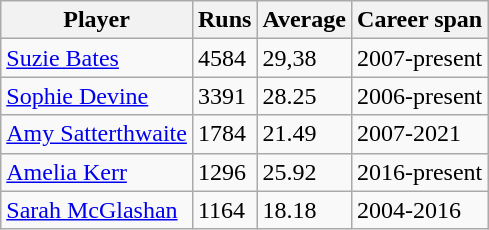<table class="wikitable">
<tr>
<th>Player</th>
<th>Runs</th>
<th>Average</th>
<th>Career span</th>
</tr>
<tr>
<td><a href='#'>Suzie Bates</a></td>
<td>4584</td>
<td>29,38</td>
<td>2007-present</td>
</tr>
<tr>
<td><a href='#'>Sophie Devine</a></td>
<td>3391</td>
<td>28.25</td>
<td>2006-present</td>
</tr>
<tr>
<td><a href='#'>Amy Satterthwaite</a></td>
<td>1784</td>
<td>21.49</td>
<td>2007-2021</td>
</tr>
<tr>
<td><a href='#'>Amelia Kerr</a></td>
<td>1296</td>
<td>25.92</td>
<td>2016-present</td>
</tr>
<tr>
<td><a href='#'>Sarah McGlashan</a></td>
<td>1164</td>
<td>18.18</td>
<td>2004-2016</td>
</tr>
</table>
